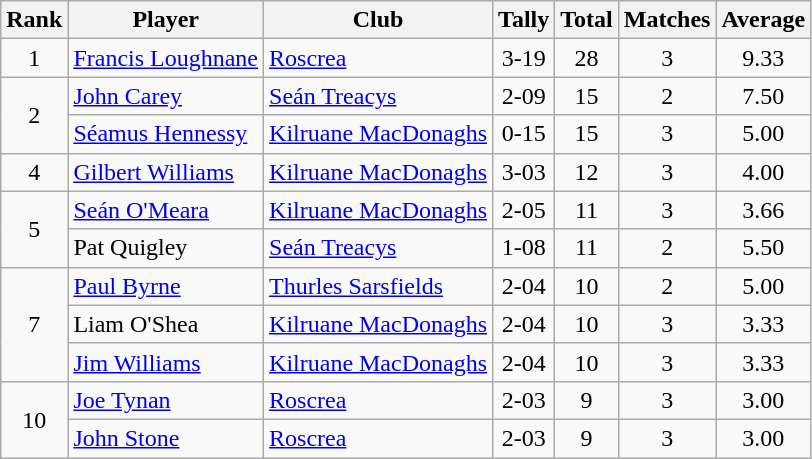<table class="wikitable">
<tr>
<th>Rank</th>
<th>Player</th>
<th>Club</th>
<th>Tally</th>
<th>Total</th>
<th>Matches</th>
<th>Average</th>
</tr>
<tr>
<td rowspan="1" style="text-align:center;">1</td>
<td><a href='#'>Francis Loughnane</a></td>
<td><a href='#'>Roscrea</a></td>
<td align=center>3-19</td>
<td align=center>28</td>
<td align=center>3</td>
<td align=center>9.33</td>
</tr>
<tr>
<td rowspan="2" style="text-align:center;">2</td>
<td><a href='#'>John Carey</a></td>
<td><a href='#'>Seán Treacys</a></td>
<td align=center>2-09</td>
<td align=center>15</td>
<td align=center>2</td>
<td align=center>7.50</td>
</tr>
<tr>
<td><a href='#'>Séamus Hennessy</a></td>
<td><a href='#'>Kilruane MacDonaghs</a></td>
<td align=center>0-15</td>
<td align=center>15</td>
<td align=center>3</td>
<td align=center>5.00</td>
</tr>
<tr>
<td rowspan="1" style="text-align:center;">4</td>
<td><a href='#'>Gilbert Williams</a></td>
<td><a href='#'>Kilruane MacDonaghs</a></td>
<td align=center>3-03</td>
<td align=center>12</td>
<td align=center>3</td>
<td align=center>4.00</td>
</tr>
<tr>
<td rowspan="2" style="text-align:center;">5</td>
<td><a href='#'>Seán O'Meara</a></td>
<td><a href='#'>Kilruane MacDonaghs</a></td>
<td align=center>2-05</td>
<td align=center>11</td>
<td align=center>3</td>
<td align=center>3.66</td>
</tr>
<tr>
<td>Pat Quigley</td>
<td><a href='#'>Seán Treacys</a></td>
<td align=center>1-08</td>
<td align=center>11</td>
<td align=center>2</td>
<td align=center>5.50</td>
</tr>
<tr>
<td rowspan="3" style="text-align:center;">7</td>
<td><a href='#'>Paul Byrne</a></td>
<td><a href='#'>Thurles Sarsfields</a></td>
<td align=center>2-04</td>
<td align=center>10</td>
<td align=center>2</td>
<td align=center>5.00</td>
</tr>
<tr>
<td>Liam O'Shea</td>
<td><a href='#'>Kilruane MacDonaghs</a></td>
<td align=center>2-04</td>
<td align=center>10</td>
<td align=center>3</td>
<td align=center>3.33</td>
</tr>
<tr>
<td><a href='#'>Jim Williams</a></td>
<td><a href='#'>Kilruane MacDonaghs</a></td>
<td align=center>2-04</td>
<td align=center>10</td>
<td align=center>3</td>
<td align=center>3.33</td>
</tr>
<tr>
<td rowspan="2" style="text-align:center;">10</td>
<td><a href='#'>Joe Tynan</a></td>
<td><a href='#'>Roscrea</a></td>
<td align=center>2-03</td>
<td align=center>9</td>
<td align=center>3</td>
<td align=center>3.00</td>
</tr>
<tr>
<td><a href='#'>John Stone</a></td>
<td><a href='#'>Roscrea</a></td>
<td align=center>2-03</td>
<td align=center>9</td>
<td align=center>3</td>
<td align=center>3.00</td>
</tr>
</table>
